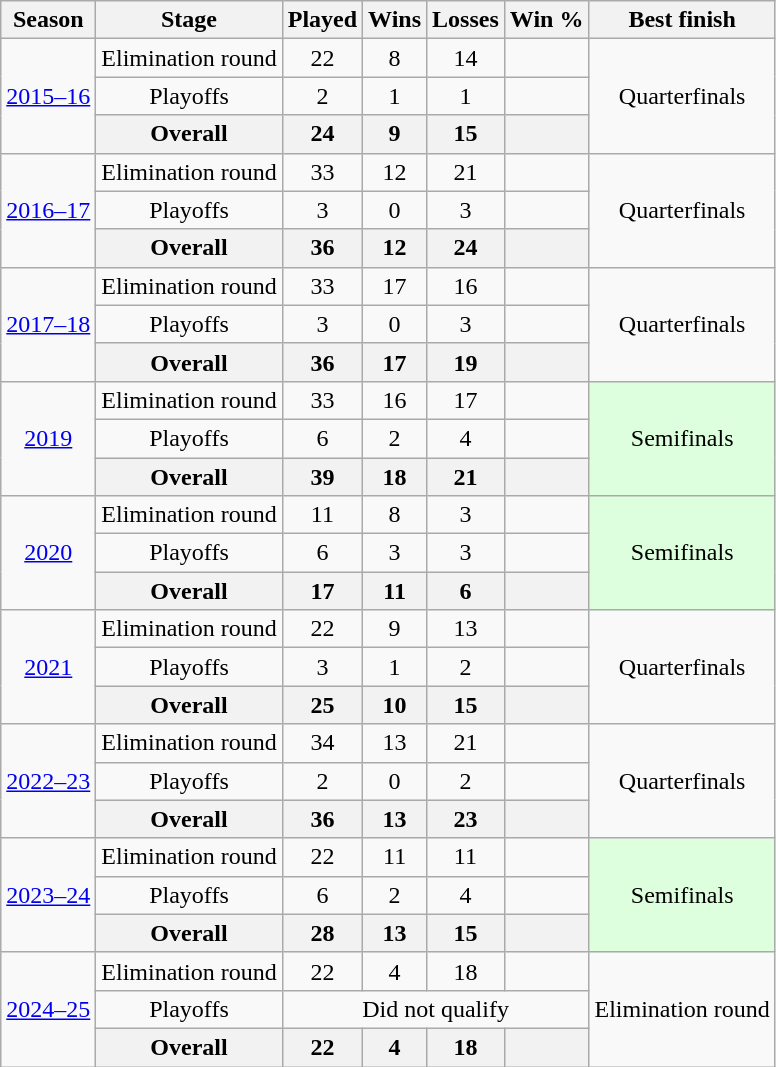<table class="wikitable" style="text-align:center">
<tr>
<th>Season</th>
<th>Stage</th>
<th>Played</th>
<th>Wins</th>
<th>Losses</th>
<th>Win %</th>
<th>Best finish</th>
</tr>
<tr>
<td rowspan=3><a href='#'>2015–16</a> <br> </td>
<td>Elimination round</td>
<td>22</td>
<td>8</td>
<td>14</td>
<td></td>
<td rowspan=3>Quarterfinals</td>
</tr>
<tr>
<td>Playoffs</td>
<td>2</td>
<td>1</td>
<td>1</td>
<td></td>
</tr>
<tr>
<th>Overall</th>
<th>24</th>
<th>9</th>
<th>15</th>
<th></th>
</tr>
<tr>
<td rowspan=3><a href='#'>2016–17</a> <br> </td>
<td>Elimination round</td>
<td>33</td>
<td>12</td>
<td>21</td>
<td></td>
<td rowspan=3>Quarterfinals</td>
</tr>
<tr>
<td>Playoffs</td>
<td>3</td>
<td>0</td>
<td>3</td>
<td></td>
</tr>
<tr>
<th>Overall</th>
<th>36</th>
<th>12</th>
<th>24</th>
<th></th>
</tr>
<tr>
<td rowspan=3><a href='#'>2017–18</a> <br> </td>
<td>Elimination round</td>
<td>33</td>
<td>17</td>
<td>16</td>
<td></td>
<td rowspan=3>Quarterfinals</td>
</tr>
<tr>
<td>Playoffs</td>
<td>3</td>
<td>0</td>
<td>3</td>
<td></td>
</tr>
<tr>
<th>Overall</th>
<th>36</th>
<th>17</th>
<th>19</th>
<th></th>
</tr>
<tr>
<td rowspan=3><a href='#'>2019</a> <br> </td>
<td>Elimination round</td>
<td>33</td>
<td>16</td>
<td>17</td>
<td></td>
<td rowspan=3 bgcolor="#DDFFDD">Semifinals</td>
</tr>
<tr>
<td>Playoffs</td>
<td>6</td>
<td>2</td>
<td>4</td>
<td></td>
</tr>
<tr>
<th>Overall</th>
<th>39</th>
<th>18</th>
<th>21</th>
<th></th>
</tr>
<tr>
<td rowspan=3><a href='#'>2020</a> <br> </td>
<td>Elimination round</td>
<td>11</td>
<td>8</td>
<td>3</td>
<td></td>
<td rowspan=3 bgcolor="#DDFFDD">Semifinals</td>
</tr>
<tr>
<td>Playoffs</td>
<td>6</td>
<td>3</td>
<td>3</td>
<td></td>
</tr>
<tr>
<th>Overall</th>
<th>17</th>
<th>11</th>
<th>6</th>
<th></th>
</tr>
<tr>
<td rowspan=3><a href='#'>2021</a> <br> </td>
<td>Elimination round</td>
<td>22</td>
<td>9</td>
<td>13</td>
<td></td>
<td rowspan=3>Quarterfinals</td>
</tr>
<tr>
<td>Playoffs</td>
<td>3</td>
<td>1</td>
<td>2</td>
<td></td>
</tr>
<tr>
<th>Overall</th>
<th>25</th>
<th>10</th>
<th>15</th>
<th></th>
</tr>
<tr>
<td rowspan=3><a href='#'>2022–23</a> <br> </td>
<td>Elimination round</td>
<td>34</td>
<td>13</td>
<td>21</td>
<td></td>
<td rowspan=3>Quarterfinals</td>
</tr>
<tr>
<td>Playoffs</td>
<td>2</td>
<td>0</td>
<td>2</td>
<td></td>
</tr>
<tr>
<th>Overall</th>
<th>36</th>
<th>13</th>
<th>23</th>
<th></th>
</tr>
<tr>
<td rowspan=3><a href='#'>2023–24</a> <br> </td>
<td>Elimination round</td>
<td>22</td>
<td>11</td>
<td>11</td>
<td></td>
<td rowspan=3 bgcolor="#DDFFDD">Semifinals</td>
</tr>
<tr>
<td>Playoffs</td>
<td>6</td>
<td>2</td>
<td>4</td>
<td></td>
</tr>
<tr>
<th>Overall</th>
<th>28</th>
<th>13</th>
<th>15</th>
<th></th>
</tr>
<tr>
<td rowspan=3><a href='#'>2024–25</a> <br> </td>
<td>Elimination round</td>
<td>22</td>
<td>4</td>
<td>18</td>
<td></td>
<td rowspan=3>Elimination round</td>
</tr>
<tr>
<td>Playoffs</td>
<td colspan=4>Did not qualify</td>
</tr>
<tr>
<th>Overall</th>
<th>22</th>
<th>4</th>
<th>18</th>
<th></th>
</tr>
</table>
